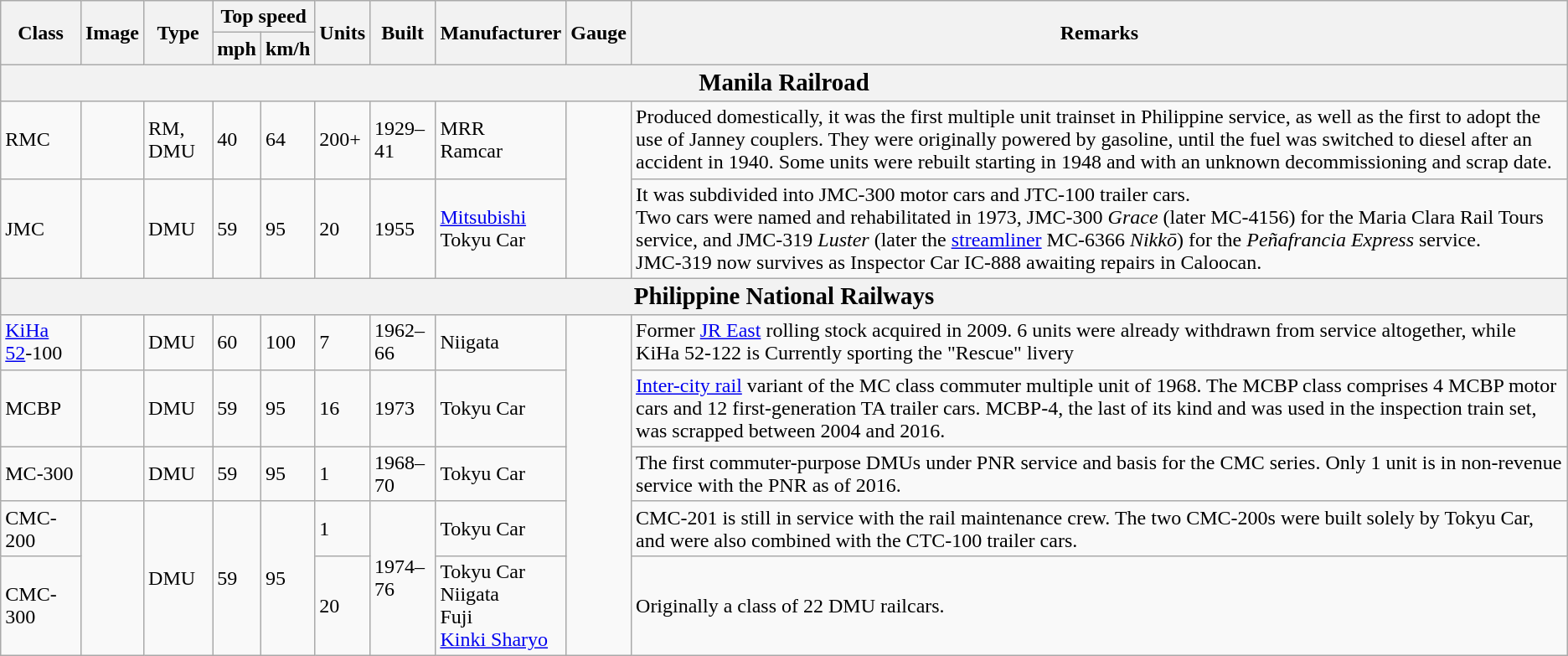<table class="wikitable">
<tr>
<th rowspan="2">Class</th>
<th rowspan="2">Image</th>
<th rowspan="2">Type</th>
<th colspan="2">Top speed</th>
<th rowspan="2">Units</th>
<th rowspan="2">Built</th>
<th rowspan="2">Manufacturer</th>
<th rowspan="2">Gauge</th>
<th rowspan="2">Remarks</th>
</tr>
<tr>
<th>mph</th>
<th>km/h</th>
</tr>
<tr>
<th colspan="11"><big>Manila Railroad</big></th>
</tr>
<tr>
<td>RMC</td>
<td></td>
<td>RM, DMU</td>
<td>40</td>
<td>64</td>
<td>200+</td>
<td>1929–41</td>
<td>MRR<br>Ramcar</td>
<td rowspan="2"></td>
<td>Produced domestically, it was the first multiple unit trainset in Philippine service, as well as the first to adopt the use of Janney couplers. They were originally powered by gasoline, until the fuel was switched to diesel after an accident in 1940. Some units were rebuilt starting in 1948 and with an unknown decommissioning and scrap date.</td>
</tr>
<tr>
<td>JMC</td>
<td></td>
<td>DMU</td>
<td>59</td>
<td>95</td>
<td>20</td>
<td>1955</td>
<td><a href='#'>Mitsubishi</a><br>Tokyu Car</td>
<td>It was subdivided into JMC-300 motor cars and JTC-100 trailer cars.<br>Two cars were named and rehabilitated in 1973, JMC-300 <em>Grace</em> (later MC-4156) for the Maria Clara Rail Tours service, and JMC-319 <em>Luster</em> (later the <a href='#'>streamliner</a> MC-6366 <em>Nikkō</em>) for the <em>Peñafrancia Express</em> service.<br>JMC-319 now survives as Inspector Car IC-888 awaiting repairs in Caloocan.</td>
</tr>
<tr>
<th colspan="11"><big>Philippine National Railways</big></th>
</tr>
<tr>
<td><a href='#'>KiHa 52</a>-100</td>
<td></td>
<td>DMU</td>
<td>60</td>
<td>100</td>
<td>7</td>
<td>1962–66</td>
<td>Niigata</td>
<td rowspan="5"></td>
<td>Former <a href='#'>JR East</a> rolling stock acquired in 2009. 6 units were already withdrawn from service altogether, while KiHa 52-122 is Currently sporting the "Rescue" livery</td>
</tr>
<tr>
<td>MCBP</td>
<td></td>
<td>DMU</td>
<td>59</td>
<td>95</td>
<td>16</td>
<td>1973</td>
<td>Tokyu Car</td>
<td><a href='#'>Inter-city rail</a> variant of the MC class commuter multiple unit of 1968. The MCBP class comprises 4 MCBP motor cars and 12 first-generation TA trailer cars. MCBP-4, the last of its kind and was used in the inspection train set, was scrapped between 2004 and 2016.</td>
</tr>
<tr>
<td>MC-300</td>
<td></td>
<td>DMU</td>
<td>59</td>
<td>95</td>
<td>1</td>
<td>1968–70</td>
<td>Tokyu Car</td>
<td>The first commuter-purpose DMUs under PNR service and basis for the CMC series. Only 1 unit is in non-revenue service with the PNR as of 2016.</td>
</tr>
<tr>
<td>CMC-200</td>
<td rowspan="2"></td>
<td rowspan="2">DMU</td>
<td rowspan="2">59</td>
<td rowspan="2">95</td>
<td>1</td>
<td rowspan="2">1974–76</td>
<td>Tokyu Car</td>
<td>CMC-201 is still in service with the rail maintenance crew. The two CMC-200s were built solely by Tokyu Car, and were also combined with the CTC-100 trailer cars.</td>
</tr>
<tr>
<td>CMC-300</td>
<td>20</td>
<td>Tokyu Car<br>Niigata<br>Fuji<br><a href='#'>Kinki Sharyo</a></td>
<td>Originally a class of 22 DMU railcars.</td>
</tr>
</table>
